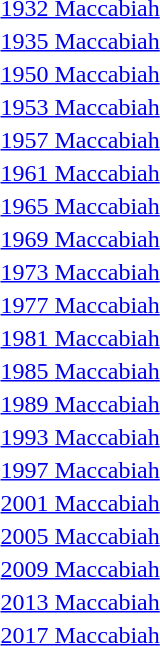<table>
<tr valign="top">
<td><a href='#'>1932 Maccabiah</a></td>
<td></td>
<td></td>
<td></td>
</tr>
<tr>
<td><a href='#'>1935 Maccabiah</a></td>
<td></td>
<td></td>
<td></td>
</tr>
<tr>
<td><a href='#'>1950 Maccabiah</a></td>
<td></td>
<td></td>
<td></td>
</tr>
<tr>
<td><a href='#'>1953 Maccabiah</a></td>
<td></td>
<td></td>
<td></td>
</tr>
<tr>
<td><a href='#'>1957 Maccabiah</a></td>
<td></td>
<td></td>
<td></td>
</tr>
<tr>
<td><a href='#'>1961 Maccabiah</a></td>
<td></td>
<td></td>
<td></td>
</tr>
<tr>
<td><a href='#'>1965 Maccabiah</a></td>
<td></td>
<td></td>
<td></td>
</tr>
<tr>
<td><a href='#'>1969 Maccabiah</a></td>
<td></td>
<td></td>
<td></td>
</tr>
<tr>
<td><a href='#'>1973 Maccabiah</a></td>
<td></td>
<td></td>
<td></td>
</tr>
<tr>
<td><a href='#'>1977 Maccabiah</a></td>
<td></td>
<td></td>
<td></td>
</tr>
<tr>
<td><a href='#'>1981 Maccabiah</a></td>
<td></td>
<td></td>
<td></td>
</tr>
<tr>
<td><a href='#'>1985 Maccabiah</a></td>
<td></td>
<td></td>
<td></td>
</tr>
<tr>
<td><a href='#'>1989 Maccabiah</a></td>
<td></td>
<td></td>
<td></td>
</tr>
<tr>
<td><a href='#'>1993 Maccabiah</a></td>
<td></td>
<td></td>
<td></td>
</tr>
<tr>
<td><a href='#'>1997 Maccabiah</a></td>
<td></td>
<td></td>
<td></td>
</tr>
<tr>
<td><a href='#'>2001 Maccabiah</a></td>
<td></td>
<td></td>
<td></td>
</tr>
<tr>
<td><a href='#'>2005 Maccabiah</a></td>
<td></td>
<td></td>
<td></td>
</tr>
<tr>
<td><a href='#'>2009 Maccabiah</a></td>
<td></td>
<td></td>
<td></td>
</tr>
<tr>
<td><a href='#'>2013 Maccabiah</a></td>
<td></td>
<td></td>
<td></td>
</tr>
<tr>
<td><a href='#'>2017 Maccabiah</a></td>
<td></td>
<td></td>
<td></td>
</tr>
</table>
